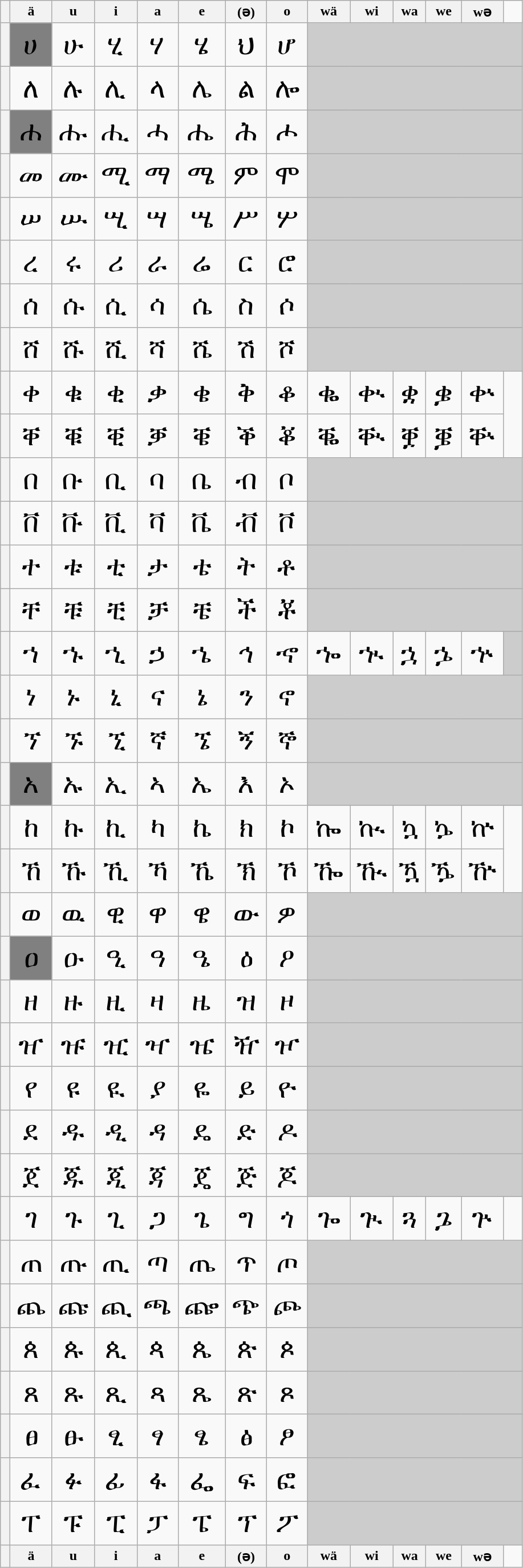<table class="wikitable" style="text-align:center">
<tr valign=top>
<th> </th>
<th>ä</th>
<th>u</th>
<th>i</th>
<th>a</th>
<th>e</th>
<th>(ə)</th>
<th>o</th>
<th>wä</th>
<th>wi</th>
<th>wa</th>
<th>we</th>
<th>wə</th>
</tr>
<tr style="font-size:2em">
<th style="font-size:0.5em"></th>
<td style="background:gray">ሀ</td>
<td>ሁ</td>
<td>ሂ</td>
<td>ሃ</td>
<td>ሄ</td>
<td>ህ</td>
<td>ሆ</td>
<td colspan="6" style="background:#cccccc"> </td>
</tr>
<tr style="font-size:2em">
<th style="font-size:0.5em"></th>
<td>ለ</td>
<td>ሉ</td>
<td>ሊ</td>
<td>ላ</td>
<td>ሌ</td>
<td>ል</td>
<td>ሎ</td>
<td colspan="6" style="background:#cccccc"> </td>
</tr>
<tr style="font-size:2em">
<th style="font-size:0.5em"></th>
<td style="background:gray">ሐ</td>
<td>ሑ</td>
<td>ሒ</td>
<td>ሓ</td>
<td>ሔ</td>
<td>ሕ</td>
<td>ሖ</td>
<td colspan="6" style="background:#cccccc"> </td>
</tr>
<tr style="font-size:2em">
<th style="font-size:0.5em"></th>
<td>መ</td>
<td>ሙ</td>
<td>ሚ</td>
<td>ማ</td>
<td>ሜ</td>
<td>ም</td>
<td>ሞ</td>
<td colspan="6" style="background:#cccccc"> </td>
</tr>
<tr style="font-size:2em">
<th style="font-size:0.5em"></th>
<td>ሠ</td>
<td>ሡ</td>
<td>ሢ</td>
<td>ሣ</td>
<td>ሤ</td>
<td>ሥ</td>
<td>ሦ</td>
<td colspan="6" style="background:#cccccc"> </td>
</tr>
<tr style="font-size:2em">
<th style="font-size:0.5em"></th>
<td>ረ</td>
<td>ሩ</td>
<td>ሪ</td>
<td>ራ</td>
<td>ሬ</td>
<td>ር</td>
<td>ሮ</td>
<td colspan="6" style="background:#cccccc"> </td>
</tr>
<tr style="font-size:2em">
<th style="font-size:0.5em"></th>
<td>ሰ</td>
<td>ሱ</td>
<td>ሲ</td>
<td>ሳ</td>
<td>ሴ</td>
<td>ስ</td>
<td>ሶ</td>
<td colspan="6" style="background:#cccccc"> </td>
</tr>
<tr style="font-size:2em">
<th style="font-size:0.5em"></th>
<td>ሸ</td>
<td>ሹ</td>
<td>ሺ</td>
<td>ሻ</td>
<td>ሼ</td>
<td>ሽ</td>
<td>ሾ</td>
<td colspan="6" style="background:#cccccc"> </td>
</tr>
<tr style="font-size:2em">
<th style="font-size:0.5em"></th>
<td>ቀ</td>
<td>ቁ</td>
<td>ቂ</td>
<td>ቃ</td>
<td>ቄ</td>
<td>ቅ</td>
<td>ቆ</td>
<td>ቈ</td>
<td>ቊ</td>
<td>ቋ</td>
<td>ቌ</td>
<td>ቍ</td>
</tr>
<tr style="font-size:2em">
<th style="font-size:0.5em"></th>
<td>ቐ</td>
<td>ቑ</td>
<td>ቒ</td>
<td>ቓ</td>
<td>ቔ</td>
<td>ቕ</td>
<td>ቖ</td>
<td>ቘ</td>
<td>ቚ</td>
<td>ቛ</td>
<td>ቜ</td>
<td>ቝ</td>
</tr>
<tr style="font-size:2em">
<th style="font-size:0.5em"></th>
<td>በ</td>
<td>ቡ</td>
<td>ቢ</td>
<td>ባ</td>
<td>ቤ</td>
<td>ብ</td>
<td>ቦ</td>
<td colspan="6" style="background:#cccccc"> </td>
</tr>
<tr style="font-size:2em">
<th style="font-size:0.5em"></th>
<td>ቨ</td>
<td>ቩ</td>
<td>ቪ</td>
<td>ቫ</td>
<td>ቬ</td>
<td>ቭ</td>
<td>ቮ</td>
<td colspan="6" style="background:#cccccc"> </td>
</tr>
<tr style="font-size:2em">
<th style="font-size:0.5em"></th>
<td>ተ</td>
<td>ቱ</td>
<td>ቲ</td>
<td>ታ</td>
<td>ቴ</td>
<td>ት</td>
<td>ቶ</td>
<td colspan="6" style="background:#cccccc"> </td>
</tr>
<tr style="font-size:2em">
<th style="font-size:0.5em"></th>
<td>ቸ</td>
<td>ቹ</td>
<td>ቺ</td>
<td>ቻ</td>
<td>ቼ</td>
<td>ች</td>
<td>ቾ</td>
<td colspan="6" style="background:#cccccc"> </td>
</tr>
<tr style="font-size:2em">
<th style="font-size:0.5em"></th>
<td>ኀ</td>
<td>ኁ</td>
<td>ኂ</td>
<td>ኃ</td>
<td>ኄ</td>
<td>ኅ</td>
<td>ኆ</td>
<td>ኈ</td>
<td>ኊ</td>
<td>ኋ</td>
<td>ኌ</td>
<td>ኍ</td>
<td colspan="6" style="background:#cccccc"> </td>
</tr>
<tr style="font-size:2em">
<th style="font-size:0.5em"></th>
<td>ነ</td>
<td>ኑ</td>
<td>ኒ</td>
<td>ና</td>
<td>ኔ</td>
<td>ን</td>
<td>ኖ</td>
<td colspan="6" style="background:#cccccc"> </td>
</tr>
<tr style="font-size:2em">
<th style="font-size:0.5em"></th>
<td>ኘ</td>
<td>ኙ</td>
<td>ኚ</td>
<td>ኛ</td>
<td>ኜ</td>
<td>ኝ</td>
<td>ኞ</td>
<td colspan="6" style="background:#cccccc"> </td>
</tr>
<tr style="font-size:2em">
<th style="font-size:0.5em"></th>
<td style="background:gray">አ</td>
<td>ኡ</td>
<td>ኢ</td>
<td>ኣ</td>
<td>ኤ</td>
<td>እ</td>
<td>ኦ</td>
<td colspan="6" style="background:#cccccc"> </td>
</tr>
<tr style="font-size:2em">
<th style="font-size:0.5em"></th>
<td>ከ</td>
<td>ኩ</td>
<td>ኪ</td>
<td>ካ</td>
<td>ኬ</td>
<td>ክ</td>
<td>ኮ</td>
<td>ኰ</td>
<td>ኲ</td>
<td>ኳ</td>
<td>ኴ</td>
<td>ኵ</td>
</tr>
<tr style="font-size:2em">
<th style="font-size:0.5em"></th>
<td>ኸ</td>
<td>ኹ</td>
<td>ኺ</td>
<td>ኻ</td>
<td>ኼ</td>
<td>ኽ</td>
<td>ኾ</td>
<td>ዀ</td>
<td>ዂ</td>
<td>ዃ</td>
<td>ዄ</td>
<td>ዅ</td>
</tr>
<tr style="font-size:2em">
<th style="font-size:0.5em"></th>
<td>ወ</td>
<td>ዉ</td>
<td>ዊ</td>
<td>ዋ</td>
<td>ዌ</td>
<td>ው</td>
<td>ዎ</td>
<td colspan="6" style="background:#cccccc"> </td>
</tr>
<tr style="font-size:2em">
<th style="font-size:0.5em"></th>
<td style="background:gray">ዐ</td>
<td>ዑ</td>
<td>ዒ</td>
<td>ዓ</td>
<td>ዔ</td>
<td>ዕ</td>
<td>ዖ</td>
<td colspan="6" style="background:#cccccc"> </td>
</tr>
<tr style="font-size:2em">
<th style="font-size:0.5em"></th>
<td>ዘ</td>
<td>ዙ</td>
<td>ዚ</td>
<td>ዛ</td>
<td>ዜ</td>
<td>ዝ</td>
<td>ዞ</td>
<td colspan="6" style="background:#cccccc"> </td>
</tr>
<tr style="font-size:2em">
<th style="font-size:0.5em"></th>
<td>ዠ</td>
<td>ዡ</td>
<td>ዢ</td>
<td>ዣ</td>
<td>ዤ</td>
<td>ዥ</td>
<td>ዦ</td>
<td colspan="6" style="background:#cccccc"> </td>
</tr>
<tr style="font-size:2em">
<th style="font-size:0.5em"></th>
<td>የ</td>
<td>ዩ</td>
<td>ዪ</td>
<td>ያ</td>
<td>ዬ</td>
<td>ይ</td>
<td>ዮ</td>
<td colspan="6" style="background:#cccccc"> </td>
</tr>
<tr style="font-size:2em">
<th style="font-size:0.5em"></th>
<td>ደ</td>
<td>ዱ</td>
<td>ዲ</td>
<td>ዳ</td>
<td>ዴ</td>
<td>ድ</td>
<td>ዶ</td>
<td colspan="6" style="background:#cccccc"> </td>
</tr>
<tr style="font-size:2em">
<th style="font-size:0.5em"></th>
<td>ጀ</td>
<td>ጁ</td>
<td>ጂ</td>
<td>ጃ</td>
<td>ጄ</td>
<td>ጅ</td>
<td>ጆ</td>
<td colspan="6" style="background:#cccccc"> </td>
</tr>
<tr style="font-size:2em">
<th style="font-size:0.5em"></th>
<td>ገ</td>
<td>ጉ</td>
<td>ጊ</td>
<td>ጋ</td>
<td>ጌ</td>
<td>ግ</td>
<td>ጎ</td>
<td>ጐ</td>
<td>ጒ</td>
<td>ጓ</td>
<td>ጔ</td>
<td>ጕ</td>
</tr>
<tr style="font-size:2em">
<th style="font-size:0.5em"></th>
<td>ጠ</td>
<td>ጡ</td>
<td>ጢ</td>
<td>ጣ</td>
<td>ጤ</td>
<td>ጥ</td>
<td>ጦ</td>
<td colspan="6" style="background:#cccccc"> </td>
</tr>
<tr style="font-size:2em">
<th style="font-size:0.5em"></th>
<td>ጨ</td>
<td>ጩ</td>
<td>ጪ</td>
<td>ጫ</td>
<td>ጬ</td>
<td>ጭ</td>
<td>ጮ</td>
<td colspan="6" style="background:#cccccc"> </td>
</tr>
<tr style="font-size:2em">
<th style="font-size:0.5em"></th>
<td>ጰ</td>
<td>ጱ</td>
<td>ጲ</td>
<td>ጳ</td>
<td>ጴ</td>
<td>ጵ</td>
<td>ጶ</td>
<td colspan="6" style="background:#cccccc"> </td>
</tr>
<tr style="font-size:2em">
<th style="font-size:0.5em"></th>
<td>ጸ</td>
<td>ጹ</td>
<td>ጺ</td>
<td>ጻ</td>
<td>ጼ</td>
<td>ጽ</td>
<td>ጾ</td>
<td colspan="6" style="background:#cccccc"> </td>
</tr>
<tr style="font-size:2em">
<th style="font-size:0.5em"></th>
<td>ፀ</td>
<td>ፁ</td>
<td>ፂ</td>
<td>ፃ</td>
<td>ፄ</td>
<td>ፅ</td>
<td>ፆ</td>
<td colspan="6" style="background:#cccccc"> </td>
</tr>
<tr style="font-size:2em">
<th style="font-size:0.5em"></th>
<td>ፈ</td>
<td>ፉ</td>
<td>ፊ</td>
<td>ፋ</td>
<td>ፌ</td>
<td>ፍ</td>
<td>ፎ</td>
<td colspan="6" style="background:#cccccc"> </td>
</tr>
<tr style="font-size:2em">
<th style="font-size:0.5em"></th>
<td>ፐ</td>
<td>ፑ</td>
<td>ፒ</td>
<td>ፓ</td>
<td>ፔ</td>
<td>ፕ</td>
<td>ፖ</td>
<td colspan="6" style="background:#cccccc"> </td>
</tr>
<tr>
<th> </th>
<th>ä</th>
<th>u</th>
<th>i</th>
<th>a</th>
<th>e</th>
<th>(ə)</th>
<th>o</th>
<th>wä</th>
<th>wi</th>
<th>wa</th>
<th>we</th>
<th>wə</th>
</tr>
</table>
